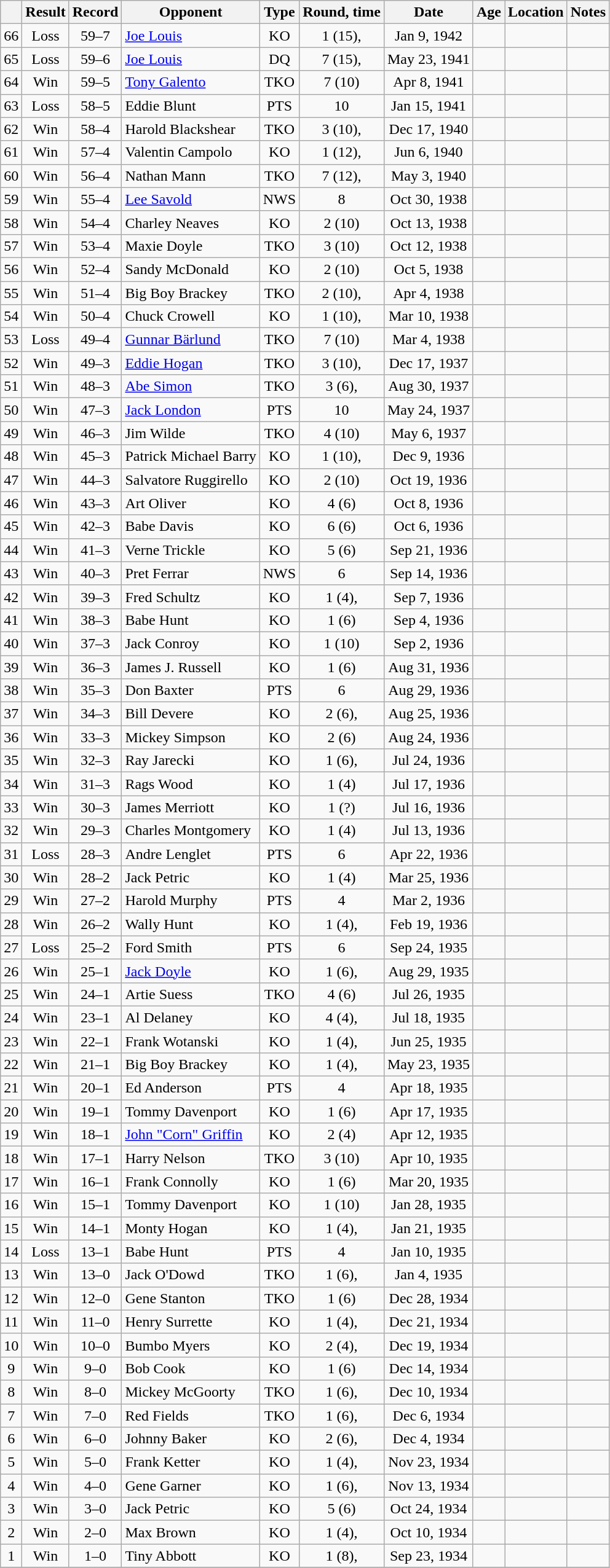<table class="wikitable mw-collapsible" style="text-align:center">
<tr>
<th></th>
<th>Result</th>
<th>Record</th>
<th>Opponent</th>
<th>Type</th>
<th>Round, time</th>
<th>Date</th>
<th>Age</th>
<th>Location</th>
<th>Notes</th>
</tr>
<tr>
<td>66</td>
<td>Loss</td>
<td>59–7</td>
<td align=left><a href='#'>Joe Louis</a></td>
<td>KO</td>
<td>1 (15), </td>
<td>Jan 9, 1942</td>
<td style="text-align:left;"></td>
<td style="text-align:left;"></td>
<td style="text-align:left;"></td>
</tr>
<tr>
<td>65</td>
<td>Loss</td>
<td>59–6</td>
<td align=left><a href='#'>Joe Louis</a></td>
<td>DQ</td>
<td>7 (15), </td>
<td>May 23, 1941</td>
<td style="text-align:left;"></td>
<td style="text-align:left;"></td>
<td style="text-align:left;"></td>
</tr>
<tr>
<td>64</td>
<td>Win</td>
<td>59–5</td>
<td align=left><a href='#'>Tony Galento</a></td>
<td>TKO</td>
<td>7 (10)</td>
<td>Apr 8, 1941</td>
<td style="text-align:left;"></td>
<td style="text-align:left;"></td>
<td></td>
</tr>
<tr>
<td>63</td>
<td>Loss</td>
<td>58–5</td>
<td align=left>Eddie Blunt</td>
<td>PTS</td>
<td>10</td>
<td>Jan 15, 1941</td>
<td style="text-align:left;"></td>
<td style="text-align:left;"></td>
<td></td>
</tr>
<tr>
<td>62</td>
<td>Win</td>
<td>58–4</td>
<td align=left>Harold Blackshear</td>
<td>TKO</td>
<td>3 (10), </td>
<td>Dec 17, 1940</td>
<td style="text-align:left;"></td>
<td style="text-align:left;"></td>
<td></td>
</tr>
<tr>
<td>61</td>
<td>Win</td>
<td>57–4</td>
<td align=left>Valentin Campolo</td>
<td>KO</td>
<td>1 (12), </td>
<td>Jun 6, 1940</td>
<td style="text-align:left;"></td>
<td style="text-align:left;"></td>
<td></td>
</tr>
<tr>
<td>60</td>
<td>Win</td>
<td>56–4</td>
<td align=left>Nathan Mann</td>
<td>TKO</td>
<td>7 (12), </td>
<td>May 3, 1940</td>
<td style="text-align:left;"></td>
<td style="text-align:left;"></td>
<td></td>
</tr>
<tr>
<td>59</td>
<td>Win</td>
<td>55–4</td>
<td align=left><a href='#'>Lee Savold</a></td>
<td>NWS</td>
<td>8</td>
<td>Oct 30, 1938</td>
<td style="text-align:left;"></td>
<td style="text-align:left;"></td>
<td></td>
</tr>
<tr>
<td>58</td>
<td>Win</td>
<td>54–4</td>
<td align=left>Charley Neaves</td>
<td>KO</td>
<td>2 (10)</td>
<td>Oct 13, 1938</td>
<td style="text-align:left;"></td>
<td style="text-align:left;"></td>
<td></td>
</tr>
<tr>
<td>57</td>
<td>Win</td>
<td>53–4</td>
<td align=left>Maxie Doyle</td>
<td>TKO</td>
<td>3 (10)</td>
<td>Oct 12, 1938</td>
<td style="text-align:left;"></td>
<td style="text-align:left;"></td>
<td></td>
</tr>
<tr>
<td>56</td>
<td>Win</td>
<td>52–4</td>
<td align=left>Sandy McDonald</td>
<td>KO</td>
<td>2 (10)</td>
<td>Oct 5, 1938</td>
<td style="text-align:left;"></td>
<td style="text-align:left;"></td>
<td></td>
</tr>
<tr>
<td>55</td>
<td>Win</td>
<td>51–4</td>
<td align=left>Big Boy Brackey</td>
<td>TKO</td>
<td>2 (10), </td>
<td>Apr 4, 1938</td>
<td style="text-align:left;"></td>
<td style="text-align:left;"></td>
<td></td>
</tr>
<tr>
<td>54</td>
<td>Win</td>
<td>50–4</td>
<td align=left>Chuck Crowell</td>
<td>KO</td>
<td>1 (10), </td>
<td>Mar 10, 1938</td>
<td style="text-align:left;"></td>
<td style="text-align:left;"></td>
<td></td>
</tr>
<tr>
<td>53</td>
<td>Loss</td>
<td>49–4</td>
<td align=left><a href='#'>Gunnar Bärlund</a></td>
<td>TKO</td>
<td>7 (10)</td>
<td>Mar 4, 1938</td>
<td style="text-align:left;"></td>
<td style="text-align:left;"></td>
<td></td>
</tr>
<tr>
<td>52</td>
<td>Win</td>
<td>49–3</td>
<td align=left><a href='#'>Eddie Hogan</a></td>
<td>TKO</td>
<td>3 (10), </td>
<td>Dec 17, 1937</td>
<td style="text-align:left;"></td>
<td style="text-align:left;"></td>
<td></td>
</tr>
<tr>
<td>51</td>
<td>Win</td>
<td>48–3</td>
<td align=left><a href='#'>Abe Simon</a></td>
<td>TKO</td>
<td>3 (6), </td>
<td>Aug 30, 1937</td>
<td style="text-align:left;"></td>
<td style="text-align:left;"></td>
<td></td>
</tr>
<tr>
<td>50</td>
<td>Win</td>
<td>47–3</td>
<td align=left><a href='#'>Jack London</a></td>
<td>PTS</td>
<td>10</td>
<td>May 24, 1937</td>
<td style="text-align:left;"></td>
<td style="text-align:left;"></td>
<td></td>
</tr>
<tr>
<td>49</td>
<td>Win</td>
<td>46–3</td>
<td align=left>Jim Wilde</td>
<td>TKO</td>
<td>4 (10)</td>
<td>May 6, 1937</td>
<td style="text-align:left;"></td>
<td style="text-align:left;"></td>
<td></td>
</tr>
<tr>
<td>48</td>
<td>Win</td>
<td>45–3</td>
<td align=left>Patrick Michael Barry</td>
<td>KO</td>
<td>1 (10), </td>
<td>Dec 9, 1936</td>
<td style="text-align:left;"></td>
<td style="text-align:left;"></td>
<td></td>
</tr>
<tr>
<td>47</td>
<td>Win</td>
<td>44–3</td>
<td align=left>Salvatore Ruggirello</td>
<td>KO</td>
<td>2 (10)</td>
<td>Oct 19, 1936</td>
<td style="text-align:left;"></td>
<td style="text-align:left;"></td>
<td></td>
</tr>
<tr>
<td>46</td>
<td>Win</td>
<td>43–3</td>
<td align=left>Art Oliver</td>
<td>KO</td>
<td>4 (6)</td>
<td>Oct 8, 1936</td>
<td style="text-align:left;"></td>
<td style="text-align:left;"></td>
<td></td>
</tr>
<tr>
<td>45</td>
<td>Win</td>
<td>42–3</td>
<td align=left>Babe Davis</td>
<td>KO</td>
<td>6 (6)</td>
<td>Oct 6, 1936</td>
<td style="text-align:left;"></td>
<td style="text-align:left;"></td>
<td></td>
</tr>
<tr>
<td>44</td>
<td>Win</td>
<td>41–3</td>
<td align=left>Verne Trickle</td>
<td>KO</td>
<td>5 (6)</td>
<td>Sep 21, 1936</td>
<td style="text-align:left;"></td>
<td style="text-align:left;"></td>
<td></td>
</tr>
<tr>
<td>43</td>
<td>Win</td>
<td>40–3</td>
<td align=left>Pret Ferrar</td>
<td>NWS</td>
<td>6</td>
<td>Sep 14, 1936</td>
<td style="text-align:left;"></td>
<td style="text-align:left;"></td>
<td></td>
</tr>
<tr>
<td>42</td>
<td>Win</td>
<td>39–3</td>
<td align=left>Fred Schultz</td>
<td>KO</td>
<td>1 (4), </td>
<td>Sep 7, 1936</td>
<td style="text-align:left;"></td>
<td style="text-align:left;"></td>
<td></td>
</tr>
<tr>
<td>41</td>
<td>Win</td>
<td>38–3</td>
<td align=left>Babe Hunt</td>
<td>KO</td>
<td>1 (6)</td>
<td>Sep 4, 1936</td>
<td style="text-align:left;"></td>
<td style="text-align:left;"></td>
<td></td>
</tr>
<tr>
<td>40</td>
<td>Win</td>
<td>37–3</td>
<td align=left>Jack Conroy</td>
<td>KO</td>
<td>1 (10)</td>
<td>Sep 2, 1936</td>
<td style="text-align:left;"></td>
<td style="text-align:left;"></td>
<td></td>
</tr>
<tr>
<td>39</td>
<td>Win</td>
<td>36–3</td>
<td align=left>James J. Russell</td>
<td>KO</td>
<td>1 (6)</td>
<td>Aug 31, 1936</td>
<td style="text-align:left;"></td>
<td style="text-align:left;"></td>
<td></td>
</tr>
<tr>
<td>38</td>
<td>Win</td>
<td>35–3</td>
<td align=left>Don Baxter</td>
<td>PTS</td>
<td>6</td>
<td>Aug 29, 1936</td>
<td style="text-align:left;"></td>
<td style="text-align:left;"></td>
<td></td>
</tr>
<tr>
<td>37</td>
<td>Win</td>
<td>34–3</td>
<td align=left>Bill Devere</td>
<td>KO</td>
<td>2 (6), </td>
<td>Aug 25, 1936</td>
<td style="text-align:left;"></td>
<td style="text-align:left;"></td>
<td></td>
</tr>
<tr>
<td>36</td>
<td>Win</td>
<td>33–3</td>
<td align=left>Mickey Simpson</td>
<td>KO</td>
<td>2 (6)</td>
<td>Aug 24, 1936</td>
<td style="text-align:left;"></td>
<td style="text-align:left;"></td>
<td></td>
</tr>
<tr>
<td>35</td>
<td>Win</td>
<td>32–3</td>
<td align=left>Ray Jarecki</td>
<td>KO</td>
<td>1 (6), </td>
<td>Jul 24, 1936</td>
<td style="text-align:left;"></td>
<td style="text-align:left;"></td>
<td></td>
</tr>
<tr>
<td>34</td>
<td>Win</td>
<td>31–3</td>
<td align=left>Rags Wood</td>
<td>KO</td>
<td>1 (4)</td>
<td>Jul 17, 1936</td>
<td style="text-align:left;"></td>
<td style="text-align:left;"></td>
<td></td>
</tr>
<tr>
<td>33</td>
<td>Win</td>
<td>30–3</td>
<td align=left>James Merriott</td>
<td>KO</td>
<td>1 (?)</td>
<td>Jul 16, 1936</td>
<td style="text-align:left;"></td>
<td style="text-align:left;"></td>
<td></td>
</tr>
<tr>
<td>32</td>
<td>Win</td>
<td>29–3</td>
<td align=left>Charles Montgomery</td>
<td>KO</td>
<td>1 (4)</td>
<td>Jul 13, 1936</td>
<td style="text-align:left;"></td>
<td style="text-align:left;"></td>
<td></td>
</tr>
<tr>
<td>31</td>
<td>Loss</td>
<td>28–3</td>
<td align=left>Andre Lenglet</td>
<td>PTS</td>
<td>6</td>
<td>Apr 22, 1936</td>
<td style="text-align:left;"></td>
<td style="text-align:left;"></td>
<td></td>
</tr>
<tr>
<td>30</td>
<td>Win</td>
<td>28–2</td>
<td align=left>Jack Petric</td>
<td>KO</td>
<td>1 (4)</td>
<td>Mar 25, 1936</td>
<td style="text-align:left;"></td>
<td style="text-align:left;"></td>
<td></td>
</tr>
<tr>
<td>29</td>
<td>Win</td>
<td>27–2</td>
<td align=left>Harold Murphy</td>
<td>PTS</td>
<td>4</td>
<td>Mar 2, 1936</td>
<td style="text-align:left;"></td>
<td style="text-align:left;"></td>
<td></td>
</tr>
<tr>
<td>28</td>
<td>Win</td>
<td>26–2</td>
<td align=left>Wally Hunt</td>
<td>KO</td>
<td>1 (4), </td>
<td>Feb 19, 1936</td>
<td style="text-align:left;"></td>
<td style="text-align:left;"></td>
<td></td>
</tr>
<tr>
<td>27</td>
<td>Loss</td>
<td>25–2</td>
<td align=left>Ford Smith</td>
<td>PTS</td>
<td>6</td>
<td>Sep 24, 1935</td>
<td style="text-align:left;"></td>
<td style="text-align:left;"></td>
<td></td>
</tr>
<tr>
<td>26</td>
<td>Win</td>
<td>25–1</td>
<td align=left><a href='#'>Jack Doyle</a></td>
<td>KO</td>
<td>1 (6), </td>
<td>Aug 29, 1935</td>
<td style="text-align:left;"></td>
<td style="text-align:left;"></td>
<td></td>
</tr>
<tr>
<td>25</td>
<td>Win</td>
<td>24–1</td>
<td align=left>Artie Suess</td>
<td>TKO</td>
<td>4 (6)</td>
<td>Jul 26, 1935</td>
<td style="text-align:left;"></td>
<td style="text-align:left;"></td>
<td></td>
</tr>
<tr>
<td>24</td>
<td>Win</td>
<td>23–1</td>
<td align=left>Al Delaney</td>
<td>KO</td>
<td>4 (4), </td>
<td>Jul 18, 1935</td>
<td style="text-align:left;"></td>
<td style="text-align:left;"></td>
<td></td>
</tr>
<tr>
<td>23</td>
<td>Win</td>
<td>22–1</td>
<td align=left>Frank Wotanski</td>
<td>KO</td>
<td>1 (4), </td>
<td>Jun 25, 1935</td>
<td style="text-align:left;"></td>
<td style="text-align:left;"></td>
<td></td>
</tr>
<tr>
<td>22</td>
<td>Win</td>
<td>21–1</td>
<td align=left>Big Boy Brackey</td>
<td>KO</td>
<td>1 (4), </td>
<td>May 23, 1935</td>
<td style="text-align:left;"></td>
<td style="text-align:left;"></td>
<td></td>
</tr>
<tr>
<td>21</td>
<td>Win</td>
<td>20–1</td>
<td align=left>Ed Anderson</td>
<td>PTS</td>
<td>4</td>
<td>Apr 18, 1935</td>
<td style="text-align:left;"></td>
<td style="text-align:left;"></td>
<td></td>
</tr>
<tr>
<td>20</td>
<td>Win</td>
<td>19–1</td>
<td align=left>Tommy Davenport</td>
<td>KO</td>
<td>1 (6)</td>
<td>Apr 17, 1935</td>
<td style="text-align:left;"></td>
<td style="text-align:left;"></td>
<td></td>
</tr>
<tr>
<td>19</td>
<td>Win</td>
<td>18–1</td>
<td align=left><a href='#'>John "Corn" Griffin</a></td>
<td>KO</td>
<td>2 (4)</td>
<td>Apr 12, 1935</td>
<td style="text-align:left;"></td>
<td style="text-align:left;"></td>
<td></td>
</tr>
<tr>
<td>18</td>
<td>Win</td>
<td>17–1</td>
<td align=left>Harry Nelson</td>
<td>TKO</td>
<td>3 (10)</td>
<td>Apr 10, 1935</td>
<td style="text-align:left;"></td>
<td style="text-align:left;"></td>
<td></td>
</tr>
<tr>
<td>17</td>
<td>Win</td>
<td>16–1</td>
<td align=left>Frank Connolly</td>
<td>KO</td>
<td>1 (6)</td>
<td>Mar 20, 1935</td>
<td style="text-align:left;"></td>
<td style="text-align:left;"></td>
<td></td>
</tr>
<tr>
<td>16</td>
<td>Win</td>
<td>15–1</td>
<td align=left>Tommy Davenport</td>
<td>KO</td>
<td>1 (10)</td>
<td>Jan 28, 1935</td>
<td style="text-align:left;"></td>
<td style="text-align:left;"></td>
<td></td>
</tr>
<tr>
<td>15</td>
<td>Win</td>
<td>14–1</td>
<td align=left>Monty Hogan</td>
<td>KO</td>
<td>1 (4), </td>
<td>Jan 21, 1935</td>
<td style="text-align:left;"></td>
<td style="text-align:left;"></td>
<td></td>
</tr>
<tr>
<td>14</td>
<td>Loss</td>
<td>13–1</td>
<td align=left>Babe Hunt</td>
<td>PTS</td>
<td>4</td>
<td>Jan 10, 1935</td>
<td style="text-align:left;"></td>
<td style="text-align:left;"></td>
<td></td>
</tr>
<tr>
<td>13</td>
<td>Win</td>
<td>13–0</td>
<td align=left>Jack O'Dowd</td>
<td>TKO</td>
<td>1 (6), </td>
<td>Jan 4, 1935</td>
<td style="text-align:left;"></td>
<td style="text-align:left;"></td>
<td></td>
</tr>
<tr>
<td>12</td>
<td>Win</td>
<td>12–0</td>
<td align=left>Gene Stanton</td>
<td>TKO</td>
<td>1 (6)</td>
<td>Dec 28, 1934</td>
<td style="text-align:left;"></td>
<td style="text-align:left;"></td>
<td></td>
</tr>
<tr>
<td>11</td>
<td>Win</td>
<td>11–0</td>
<td align=left>Henry Surrette</td>
<td>KO</td>
<td>1 (4), </td>
<td>Dec 21, 1934</td>
<td style="text-align:left;"></td>
<td style="text-align:left;"></td>
<td></td>
</tr>
<tr>
<td>10</td>
<td>Win</td>
<td>10–0</td>
<td align=left>Bumbo Myers</td>
<td>KO</td>
<td>2 (4), </td>
<td>Dec 19, 1934</td>
<td style="text-align:left;"></td>
<td style="text-align:left;"></td>
<td></td>
</tr>
<tr>
<td>9</td>
<td>Win</td>
<td>9–0</td>
<td align=left>Bob Cook</td>
<td>KO</td>
<td>1 (6)</td>
<td>Dec 14, 1934</td>
<td style="text-align:left;"></td>
<td style="text-align:left;"></td>
<td></td>
</tr>
<tr>
<td>8</td>
<td>Win</td>
<td>8–0</td>
<td align=left>Mickey McGoorty</td>
<td>TKO</td>
<td>1 (6), </td>
<td>Dec 10, 1934</td>
<td style="text-align:left;"></td>
<td style="text-align:left;"></td>
<td></td>
</tr>
<tr>
<td>7</td>
<td>Win</td>
<td>7–0</td>
<td align=left>Red Fields</td>
<td>TKO</td>
<td>1 (6), </td>
<td>Dec 6, 1934</td>
<td style="text-align:left;"></td>
<td style="text-align:left;"></td>
<td></td>
</tr>
<tr>
<td>6</td>
<td>Win</td>
<td>6–0</td>
<td align=left>Johnny Baker</td>
<td>KO</td>
<td>2 (6), </td>
<td>Dec 4, 1934</td>
<td style="text-align:left;"></td>
<td style="text-align:left;"></td>
<td></td>
</tr>
<tr>
<td>5</td>
<td>Win</td>
<td>5–0</td>
<td align=left>Frank Ketter</td>
<td>KO</td>
<td>1 (4), </td>
<td>Nov 23, 1934</td>
<td style="text-align:left;"></td>
<td style="text-align:left;"></td>
<td></td>
</tr>
<tr>
<td>4</td>
<td>Win</td>
<td>4–0</td>
<td align=left>Gene Garner</td>
<td>KO</td>
<td>1 (6), </td>
<td>Nov 13, 1934</td>
<td style="text-align:left;"></td>
<td style="text-align:left;"></td>
<td></td>
</tr>
<tr>
<td>3</td>
<td>Win</td>
<td>3–0</td>
<td align=left>Jack Petric</td>
<td>KO</td>
<td>5 (6)</td>
<td>Oct 24, 1934</td>
<td style="text-align:left;"></td>
<td style="text-align:left;"></td>
<td></td>
</tr>
<tr>
<td>2</td>
<td>Win</td>
<td>2–0</td>
<td align=left>Max Brown</td>
<td>KO</td>
<td>1 (4), </td>
<td>Oct 10, 1934</td>
<td style="text-align:left;"></td>
<td style="text-align:left;"></td>
<td></td>
</tr>
<tr>
<td>1</td>
<td>Win</td>
<td>1–0</td>
<td align=left>Tiny Abbott</td>
<td>KO</td>
<td>1 (8), </td>
<td>Sep 23, 1934</td>
<td style="text-align:left;"></td>
<td style="text-align:left;"></td>
<td></td>
</tr>
<tr>
</tr>
</table>
